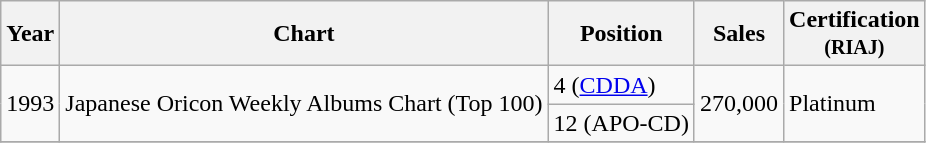<table class="wikitable">
<tr>
<th>Year</th>
<th>Chart</th>
<th>Position</th>
<th>Sales</th>
<th>Certification<br><small>(RIAJ)</small></th>
</tr>
<tr>
<td rowspan=2>1993</td>
<td rowspan=2>Japanese Oricon Weekly Albums Chart (Top 100)</td>
<td>4 (<a href='#'>CDDA</a>)</td>
<td rowspan=2>270,000</td>
<td rowspan=2>Platinum</td>
</tr>
<tr>
<td>12 (APO-CD)</td>
</tr>
<tr>
</tr>
</table>
